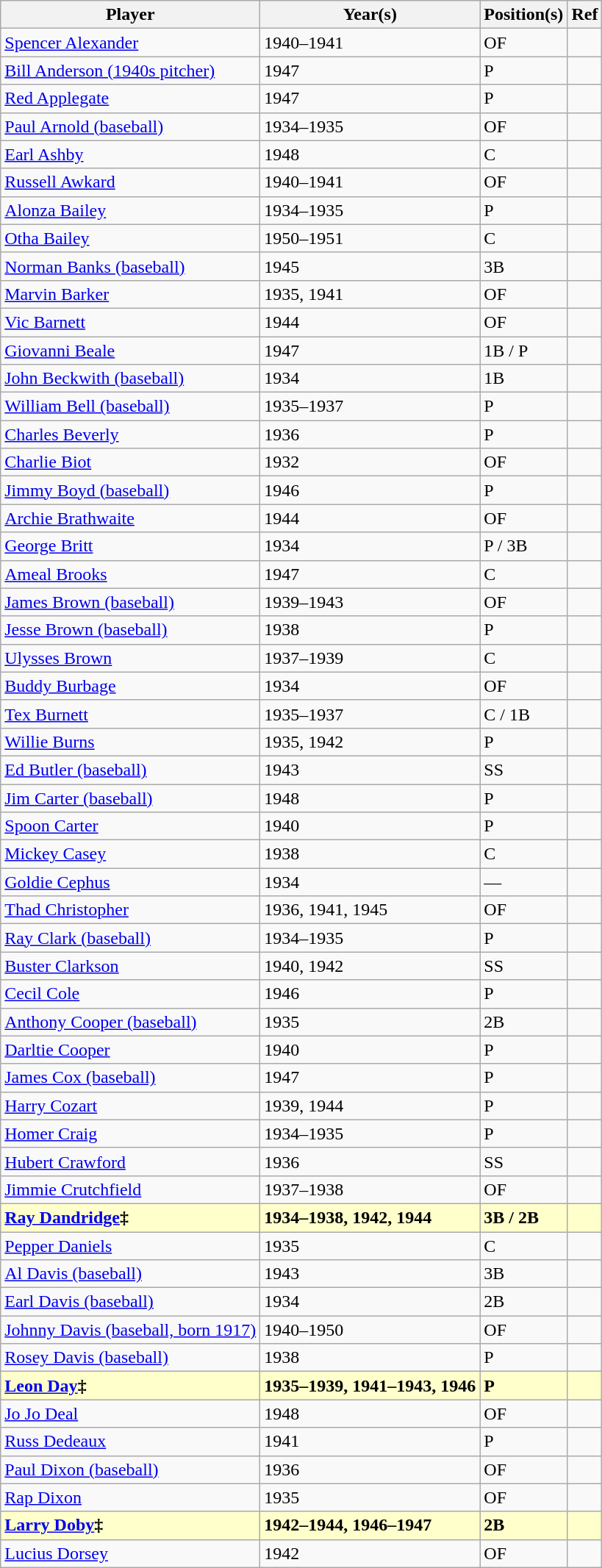<table class="wikitable">
<tr>
<th>Player</th>
<th>Year(s)</th>
<th>Position(s)</th>
<th>Ref</th>
</tr>
<tr>
<td><a href='#'>Spencer Alexander</a></td>
<td>1940–1941</td>
<td>OF</td>
<td></td>
</tr>
<tr>
<td><a href='#'>Bill Anderson (1940s pitcher)</a></td>
<td>1947</td>
<td>P</td>
<td></td>
</tr>
<tr>
<td><a href='#'>Red Applegate</a></td>
<td>1947</td>
<td>P</td>
<td></td>
</tr>
<tr>
<td><a href='#'>Paul Arnold (baseball)</a></td>
<td>1934–1935</td>
<td>OF</td>
<td></td>
</tr>
<tr>
<td><a href='#'>Earl Ashby</a></td>
<td>1948</td>
<td>C</td>
<td></td>
</tr>
<tr>
<td><a href='#'>Russell Awkard</a></td>
<td>1940–1941</td>
<td>OF</td>
<td></td>
</tr>
<tr>
<td><a href='#'>Alonza Bailey</a></td>
<td>1934–1935</td>
<td>P</td>
<td></td>
</tr>
<tr>
<td><a href='#'>Otha Bailey</a></td>
<td>1950–1951</td>
<td>C</td>
<td></td>
</tr>
<tr>
<td><a href='#'>Norman Banks (baseball)</a></td>
<td>1945</td>
<td>3B</td>
<td></td>
</tr>
<tr>
<td><a href='#'>Marvin Barker</a></td>
<td>1935, 1941</td>
<td>OF</td>
<td></td>
</tr>
<tr>
<td><a href='#'>Vic Barnett</a></td>
<td>1944</td>
<td>OF</td>
<td></td>
</tr>
<tr>
<td><a href='#'>Giovanni Beale</a></td>
<td>1947</td>
<td>1B / P</td>
<td></td>
</tr>
<tr>
<td><a href='#'>John Beckwith (baseball)</a></td>
<td>1934</td>
<td>1B</td>
<td></td>
</tr>
<tr>
<td><a href='#'>William Bell (baseball)</a></td>
<td>1935–1937</td>
<td>P</td>
<td></td>
</tr>
<tr>
<td><a href='#'>Charles Beverly</a></td>
<td>1936</td>
<td>P</td>
<td></td>
</tr>
<tr>
<td><a href='#'>Charlie Biot</a></td>
<td>1932</td>
<td>OF</td>
<td></td>
</tr>
<tr>
<td><a href='#'>Jimmy Boyd (baseball)</a></td>
<td>1946</td>
<td>P</td>
<td></td>
</tr>
<tr>
<td><a href='#'>Archie Brathwaite</a></td>
<td>1944</td>
<td>OF</td>
<td></td>
</tr>
<tr>
<td><a href='#'>George Britt</a></td>
<td>1934</td>
<td>P / 3B</td>
<td></td>
</tr>
<tr>
<td><a href='#'>Ameal Brooks</a></td>
<td>1947</td>
<td>C</td>
<td></td>
</tr>
<tr>
<td><a href='#'>James Brown (baseball)</a></td>
<td>1939–1943</td>
<td>OF</td>
<td></td>
</tr>
<tr>
<td><a href='#'>Jesse Brown (baseball)</a></td>
<td>1938</td>
<td>P</td>
<td></td>
</tr>
<tr>
<td><a href='#'>Ulysses Brown</a></td>
<td>1937–1939</td>
<td>C</td>
<td></td>
</tr>
<tr>
<td><a href='#'>Buddy Burbage</a></td>
<td>1934</td>
<td>OF</td>
<td></td>
</tr>
<tr>
<td><a href='#'>Tex Burnett</a></td>
<td>1935–1937</td>
<td>C / 1B</td>
<td></td>
</tr>
<tr>
<td><a href='#'>Willie Burns</a></td>
<td>1935, 1942</td>
<td>P</td>
<td></td>
</tr>
<tr>
<td><a href='#'>Ed Butler (baseball)</a></td>
<td>1943</td>
<td>SS</td>
<td></td>
</tr>
<tr>
<td><a href='#'>Jim Carter (baseball)</a></td>
<td>1948</td>
<td>P</td>
<td></td>
</tr>
<tr>
<td><a href='#'>Spoon Carter</a></td>
<td>1940</td>
<td>P</td>
<td></td>
</tr>
<tr>
<td><a href='#'>Mickey Casey</a></td>
<td>1938</td>
<td>C</td>
<td></td>
</tr>
<tr>
<td><a href='#'>Goldie Cephus</a></td>
<td>1934</td>
<td>—</td>
<td></td>
</tr>
<tr>
<td><a href='#'>Thad Christopher</a></td>
<td>1936, 1941, 1945</td>
<td>OF</td>
<td></td>
</tr>
<tr>
<td><a href='#'>Ray Clark (baseball)</a></td>
<td>1934–1935</td>
<td>P</td>
<td></td>
</tr>
<tr>
<td><a href='#'>Buster Clarkson</a></td>
<td>1940, 1942</td>
<td>SS</td>
<td></td>
</tr>
<tr>
<td><a href='#'>Cecil Cole</a></td>
<td>1946</td>
<td>P</td>
<td></td>
</tr>
<tr>
<td><a href='#'>Anthony Cooper (baseball)</a></td>
<td>1935</td>
<td>2B</td>
<td></td>
</tr>
<tr>
<td><a href='#'>Darltie Cooper</a></td>
<td>1940</td>
<td>P</td>
<td></td>
</tr>
<tr>
<td><a href='#'>James Cox (baseball)</a></td>
<td>1947</td>
<td>P</td>
<td></td>
</tr>
<tr>
<td><a href='#'>Harry Cozart</a></td>
<td>1939, 1944</td>
<td>P</td>
<td></td>
</tr>
<tr>
<td><a href='#'>Homer Craig</a></td>
<td>1934–1935</td>
<td>P</td>
<td></td>
</tr>
<tr>
<td><a href='#'>Hubert Crawford</a></td>
<td>1936</td>
<td>SS</td>
<td></td>
</tr>
<tr>
<td><a href='#'>Jimmie Crutchfield</a></td>
<td>1937–1938</td>
<td>OF</td>
<td></td>
</tr>
<tr style="background:#FFFFCC;">
<td><strong><a href='#'>Ray Dandridge</a>‡</strong></td>
<td><strong>1934–1938, 1942, 1944</strong></td>
<td><strong>3B / 2B</strong></td>
<td><strong></strong></td>
</tr>
<tr>
<td><a href='#'>Pepper Daniels</a></td>
<td>1935</td>
<td>C</td>
<td></td>
</tr>
<tr>
<td><a href='#'>Al Davis (baseball)</a></td>
<td>1943</td>
<td>3B</td>
<td></td>
</tr>
<tr>
<td><a href='#'>Earl Davis (baseball)</a></td>
<td>1934</td>
<td>2B</td>
<td></td>
</tr>
<tr>
<td><a href='#'>Johnny Davis (baseball, born 1917)</a></td>
<td>1940–1950</td>
<td>OF</td>
<td></td>
</tr>
<tr>
<td><a href='#'>Rosey Davis (baseball)</a></td>
<td>1938</td>
<td>P</td>
<td></td>
</tr>
<tr style="background:#FFFFCC;">
<td><strong><a href='#'>Leon Day</a>‡</strong></td>
<td><strong>1935–1939, 1941–1943, 1946</strong></td>
<td><strong>P</strong></td>
<td><strong></strong></td>
</tr>
<tr>
<td><a href='#'>Jo Jo Deal</a></td>
<td>1948</td>
<td>OF</td>
<td></td>
</tr>
<tr>
<td><a href='#'>Russ Dedeaux</a></td>
<td>1941</td>
<td>P</td>
<td></td>
</tr>
<tr>
<td><a href='#'>Paul Dixon (baseball)</a></td>
<td>1936</td>
<td>OF</td>
<td></td>
</tr>
<tr>
<td><a href='#'>Rap Dixon</a></td>
<td>1935</td>
<td>OF</td>
<td></td>
</tr>
<tr style="background:#FFFFCC;">
<td><strong><a href='#'>Larry Doby</a>‡</strong></td>
<td><strong>1942–1944, 1946–1947</strong></td>
<td><strong>2B</strong></td>
<td><strong></strong></td>
</tr>
<tr>
<td><a href='#'>Lucius Dorsey</a></td>
<td>1942</td>
<td>OF</td>
<td></td>
</tr>
</table>
